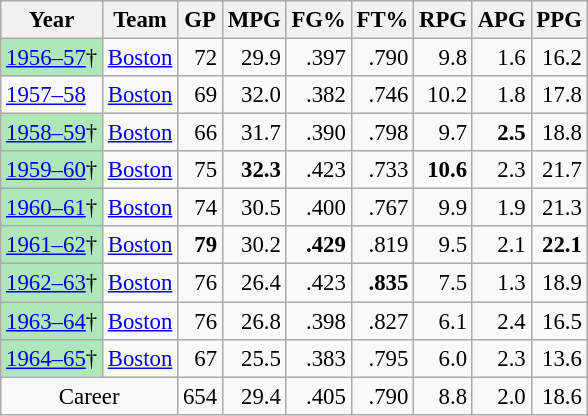<table class="wikitable sortable" style="font-size:95%; text-align:right;">
<tr>
<th>Year</th>
<th>Team</th>
<th>GP</th>
<th>MPG</th>
<th>FG%</th>
<th>FT%</th>
<th>RPG</th>
<th>APG</th>
<th>PPG</th>
</tr>
<tr>
<td style="text-align:left;background:#afe6ba;"><a href='#'>1956–57</a>†</td>
<td style="text-align:left;"><a href='#'>Boston</a></td>
<td>72</td>
<td>29.9</td>
<td>.397</td>
<td>.790</td>
<td>9.8</td>
<td>1.6</td>
<td>16.2</td>
</tr>
<tr>
<td style="text-align:left;"><a href='#'>1957–58</a></td>
<td style="text-align:left;"><a href='#'>Boston</a></td>
<td>69</td>
<td>32.0</td>
<td>.382</td>
<td>.746</td>
<td>10.2</td>
<td>1.8</td>
<td>17.8</td>
</tr>
<tr>
<td style="text-align:left;background:#afe6ba;"><a href='#'>1958–59</a>†</td>
<td style="text-align:left;"><a href='#'>Boston</a></td>
<td>66</td>
<td>31.7</td>
<td>.390</td>
<td>.798</td>
<td>9.7</td>
<td><strong>2.5</strong></td>
<td>18.8</td>
</tr>
<tr>
<td style="text-align:left;background:#afe6ba;"><a href='#'>1959–60</a>†</td>
<td style="text-align:left;"><a href='#'>Boston</a></td>
<td>75</td>
<td><strong>32.3</strong></td>
<td>.423</td>
<td>.733</td>
<td><strong>10.6</strong></td>
<td>2.3</td>
<td>21.7</td>
</tr>
<tr>
<td style="text-align:left;background:#afe6ba;"><a href='#'>1960–61</a>†</td>
<td style="text-align:left;"><a href='#'>Boston</a></td>
<td>74</td>
<td>30.5</td>
<td>.400</td>
<td>.767</td>
<td>9.9</td>
<td>1.9</td>
<td>21.3</td>
</tr>
<tr>
<td style="text-align:left;background:#afe6ba;"><a href='#'>1961–62</a>†</td>
<td style="text-align:left;"><a href='#'>Boston</a></td>
<td><strong>79</strong></td>
<td>30.2</td>
<td><strong>.429</strong></td>
<td>.819</td>
<td>9.5</td>
<td>2.1</td>
<td><strong>22.1</strong></td>
</tr>
<tr>
<td style="text-align:left;background:#afe6ba;"><a href='#'>1962–63</a>†</td>
<td style="text-align:left;"><a href='#'>Boston</a></td>
<td>76</td>
<td>26.4</td>
<td>.423</td>
<td><strong>.835</strong></td>
<td>7.5</td>
<td>1.3</td>
<td>18.9</td>
</tr>
<tr>
<td style="text-align:left;background:#afe6ba;"><a href='#'>1963–64</a>†</td>
<td style="text-align:left;"><a href='#'>Boston</a></td>
<td>76</td>
<td>26.8</td>
<td>.398</td>
<td>.827</td>
<td>6.1</td>
<td>2.4</td>
<td>16.5</td>
</tr>
<tr>
<td style="text-align:left;background:#afe6ba;"><a href='#'>1964–65</a>†</td>
<td style="text-align:left;"><a href='#'>Boston</a></td>
<td>67</td>
<td>25.5</td>
<td>.383</td>
<td>.795</td>
<td>6.0</td>
<td>2.3</td>
<td>13.6</td>
</tr>
<tr class="sortbottom">
<td colspan="2" style="text-align:center;">Career</td>
<td>654</td>
<td>29.4</td>
<td>.405</td>
<td>.790</td>
<td>8.8</td>
<td>2.0</td>
<td>18.6</td>
</tr>
</table>
